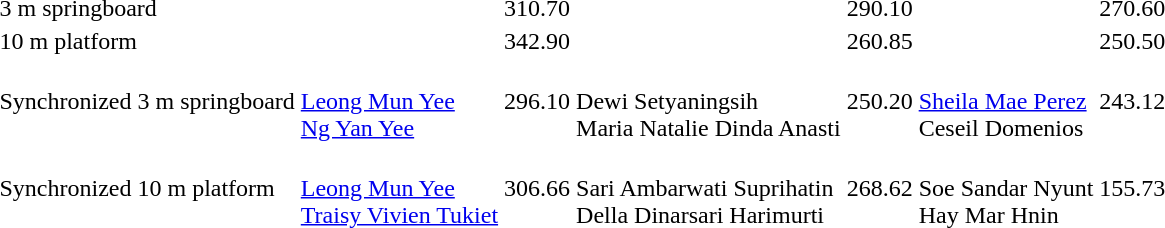<table>
<tr>
<td>3 m springboard</td>
<td></td>
<td>310.70</td>
<td></td>
<td>290.10</td>
<td></td>
<td>270.60</td>
</tr>
<tr>
<td>10 m platform</td>
<td></td>
<td>342.90</td>
<td></td>
<td>260.85</td>
<td></td>
<td>250.50</td>
</tr>
<tr>
<td>Synchronized 3 m springboard</td>
<td valign=top><br><a href='#'>Leong Mun Yee</a><br><a href='#'>Ng Yan Yee</a></td>
<td>296.10</td>
<td valign=top><br>Dewi Setyaningsih<br>Maria Natalie Dinda Anasti</td>
<td>250.20</td>
<td valign=top><br><a href='#'>Sheila Mae Perez</a><br>Ceseil Domenios</td>
<td>243.12</td>
</tr>
<tr>
<td>Synchronized 10 m platform</td>
<td valign=top><br><a href='#'>Leong Mun Yee</a><br><a href='#'>Traisy Vivien Tukiet</a></td>
<td>306.66</td>
<td valign=top><br>Sari Ambarwati Suprihatin<br>Della Dinarsari Harimurti</td>
<td>268.62</td>
<td valign=top><br>Soe Sandar Nyunt<br>Hay Mar Hnin</td>
<td>155.73</td>
</tr>
</table>
